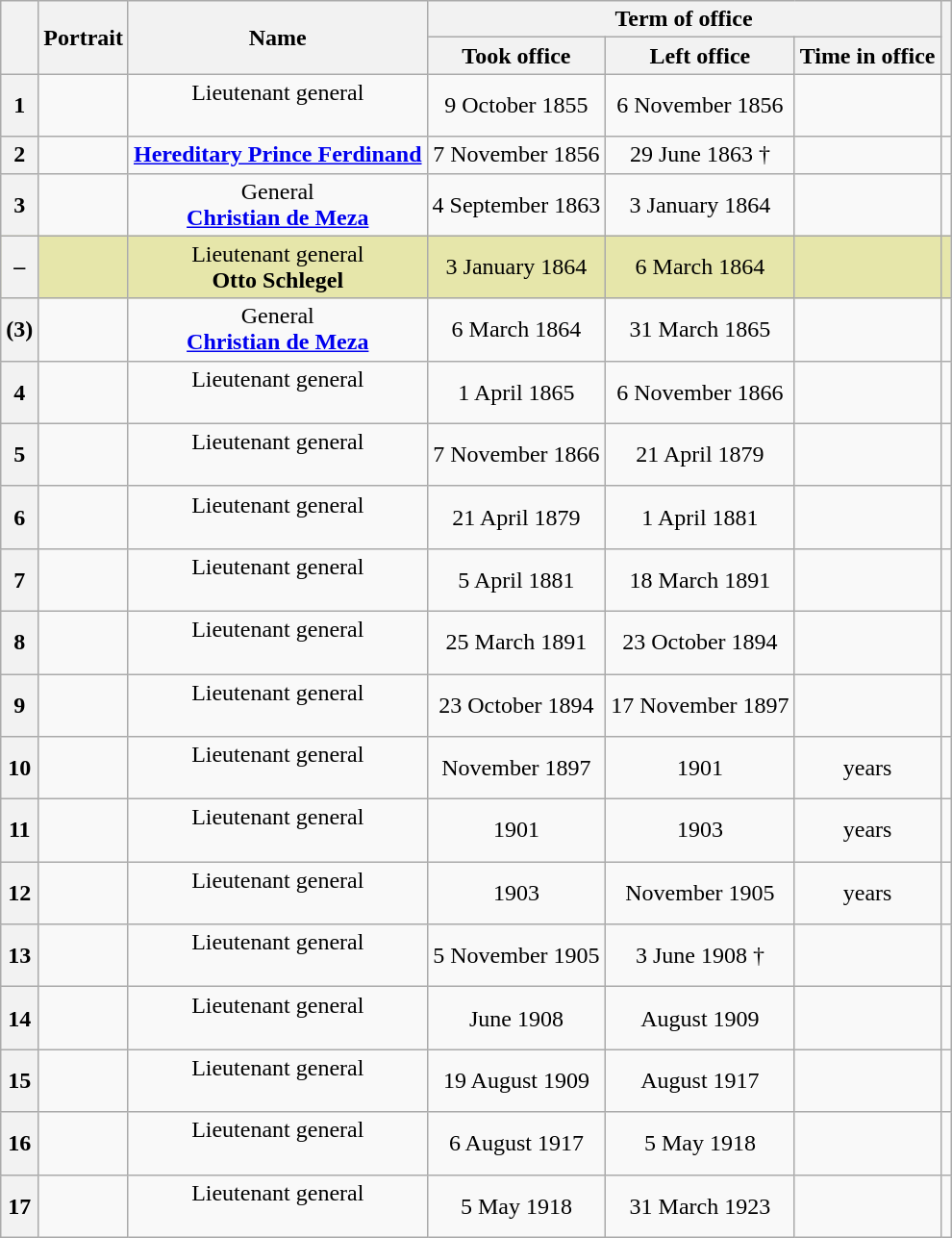<table class="wikitable" style="text-align:center">
<tr>
<th rowspan=2></th>
<th rowspan=2>Portrait</th>
<th rowspan=2>Name<br></th>
<th colspan=3>Term of office</th>
<th rowspan=2></th>
</tr>
<tr>
<th>Took office</th>
<th>Left office</th>
<th>Time in office</th>
</tr>
<tr>
<th>1</th>
<td></td>
<td>Lieutenant general<br><strong></strong><br></td>
<td>9 October 1855</td>
<td>6 November 1856</td>
<td></td>
<td></td>
</tr>
<tr>
<th>2</th>
<td></td>
<td><strong><a href='#'>Hereditary Prince Ferdinand</a></strong><br></td>
<td>7 November 1856</td>
<td>29 June 1863 †</td>
<td></td>
<td></td>
</tr>
<tr>
<th>3</th>
<td></td>
<td>General<br><strong><a href='#'>Christian de Meza</a></strong><br></td>
<td>4 September 1863</td>
<td>3 January 1864</td>
<td></td>
<td></td>
</tr>
<tr style="background:#e6e6aa;">
<th>–</th>
<td></td>
<td>Lieutenant general<br><strong>Otto Schlegel</strong><br></td>
<td>3 January 1864</td>
<td>6 March 1864</td>
<td></td>
<td></td>
</tr>
<tr>
<th>(3)</th>
<td></td>
<td>General<br><strong><a href='#'>Christian de Meza</a></strong><br></td>
<td>6 March 1864</td>
<td>31 March 1865</td>
<td></td>
<td></td>
</tr>
<tr>
<th>4</th>
<td></td>
<td>Lieutenant general<br><strong></strong><br></td>
<td>1 April 1865</td>
<td>6 November 1866</td>
<td></td>
<td></td>
</tr>
<tr>
<th>5</th>
<td></td>
<td>Lieutenant general<br><strong></strong><br></td>
<td>7 November 1866</td>
<td>21 April 1879</td>
<td></td>
<td></td>
</tr>
<tr>
<th>6</th>
<td></td>
<td>Lieutenant general<br><strong></strong><br></td>
<td>21 April 1879</td>
<td>1 April 1881</td>
<td></td>
<td></td>
</tr>
<tr>
<th>7</th>
<td></td>
<td>Lieutenant general<br><strong></strong><br></td>
<td>5 April 1881</td>
<td>18 March 1891</td>
<td></td>
<td></td>
</tr>
<tr>
<th>8</th>
<td></td>
<td>Lieutenant general<br><strong></strong><br></td>
<td>25 March 1891</td>
<td>23 October 1894</td>
<td></td>
<td></td>
</tr>
<tr>
<th>9</th>
<td></td>
<td>Lieutenant general<br><strong></strong><br></td>
<td>23 October 1894</td>
<td>17 November 1897</td>
<td></td>
<td></td>
</tr>
<tr>
<th>10</th>
<td></td>
<td>Lieutenant general<br><strong></strong><br></td>
<td>November 1897</td>
<td>1901</td>
<td> years</td>
<td></td>
</tr>
<tr>
<th>11</th>
<td></td>
<td>Lieutenant general<br><strong></strong><br></td>
<td>1901</td>
<td>1903</td>
<td> years</td>
<td></td>
</tr>
<tr>
<th>12</th>
<td></td>
<td>Lieutenant general<br><strong></strong><br></td>
<td>1903</td>
<td>November 1905</td>
<td> years</td>
<td></td>
</tr>
<tr>
<th>13</th>
<td></td>
<td>Lieutenant general<br><strong></strong><br></td>
<td>5 November 1905</td>
<td>3 June 1908 †</td>
<td></td>
<td></td>
</tr>
<tr>
<th>14</th>
<td></td>
<td>Lieutenant general<br><strong></strong><br></td>
<td>June 1908</td>
<td>August 1909</td>
<td></td>
<td></td>
</tr>
<tr>
<th>15</th>
<td></td>
<td>Lieutenant general<br><strong></strong><br></td>
<td>19 August 1909</td>
<td>August 1917</td>
<td></td>
<td></td>
</tr>
<tr>
<th>16</th>
<td></td>
<td>Lieutenant general<br><strong></strong><br></td>
<td>6 August 1917</td>
<td>5 May 1918</td>
<td></td>
<td></td>
</tr>
<tr>
<th>17</th>
<td></td>
<td>Lieutenant general<br><strong></strong><br></td>
<td>5 May 1918</td>
<td>31 March 1923</td>
<td></td>
<td></td>
</tr>
</table>
